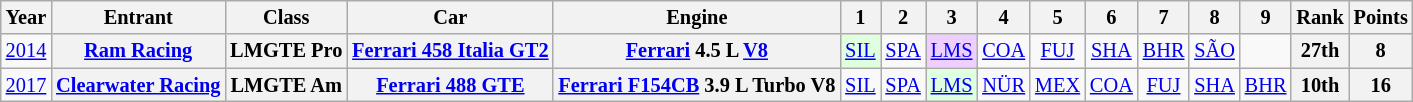<table class="wikitable" style="text-align:center; font-size:85%">
<tr>
<th>Year</th>
<th>Entrant</th>
<th>Class</th>
<th>Car</th>
<th>Engine</th>
<th>1</th>
<th>2</th>
<th>3</th>
<th>4</th>
<th>5</th>
<th>6</th>
<th>7</th>
<th>8</th>
<th>9</th>
<th>Rank</th>
<th>Points</th>
</tr>
<tr>
<td><a href='#'>2014</a></td>
<th nowrap><a href='#'>Ram Racing</a></th>
<th nowrap>LMGTE Pro</th>
<th nowrap><a href='#'>Ferrari 458 Italia GT2</a></th>
<th nowrap><a href='#'>Ferrari</a> 4.5 L <a href='#'>V8</a></th>
<td style="background:#DFFFDF;"><a href='#'>SIL</a><br></td>
<td><a href='#'>SPA</a></td>
<td style="background:#EFCFFF;"><a href='#'>LMS</a><br></td>
<td><a href='#'>COA</a></td>
<td><a href='#'>FUJ</a></td>
<td><a href='#'>SHA</a></td>
<td><a href='#'>BHR</a></td>
<td><a href='#'>SÃO</a></td>
<td></td>
<th>27th</th>
<th>8</th>
</tr>
<tr>
<td><a href='#'>2017</a></td>
<th nowrap><a href='#'>Clearwater Racing</a></th>
<th nowrap>LMGTE Am</th>
<th nowrap><a href='#'>Ferrari 488 GTE</a></th>
<th nowrap><a href='#'>Ferrari F154CB</a> 3.9 L Turbo V8</th>
<td><a href='#'>SIL</a></td>
<td><a href='#'>SPA</a></td>
<td style="background:#DFFFDF;"><a href='#'>LMS</a><br></td>
<td><a href='#'>NÜR</a></td>
<td><a href='#'>MEX</a></td>
<td><a href='#'>COA</a></td>
<td><a href='#'>FUJ</a></td>
<td><a href='#'>SHA</a></td>
<td><a href='#'>BHR</a></td>
<th>10th</th>
<th>16</th>
</tr>
</table>
